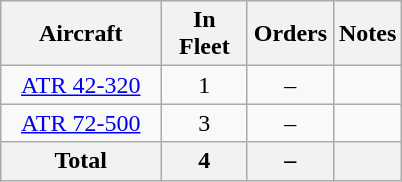<table class="wikitable" style="border-collapse:collapse;text-align:center;margin:auto;">
<tr>
<th width="100pt">Aircraft</th>
<th width="50pt">In Fleet</th>
<th width="50pt">Orders</th>
<th>Notes</th>
</tr>
<tr>
<td><a href='#'>ATR 42-320</a></td>
<td>1</td>
<td>–</td>
<td></td>
</tr>
<tr>
<td><a href='#'>ATR 72-500</a></td>
<td>3</td>
<td>–</td>
<td></td>
</tr>
<tr>
<th>Total</th>
<th>4</th>
<th>–</th>
<th></th>
</tr>
</table>
